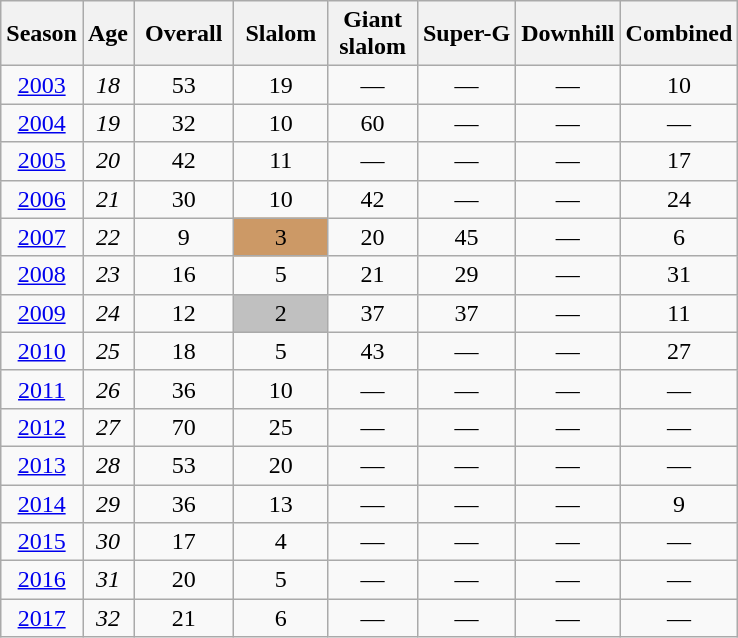<table class=wikitable style="text-align:center">
<tr>
<th>Season</th>
<th>Age</th>
<th> Overall </th>
<th> Slalom </th>
<th>Giant<br> slalom </th>
<th>Super-G</th>
<th>Downhill</th>
<th>Combined</th>
</tr>
<tr>
<td><a href='#'>2003</a></td>
<td><em>18</em></td>
<td>53</td>
<td>19</td>
<td>—</td>
<td>—</td>
<td>—</td>
<td>10</td>
</tr>
<tr>
<td><a href='#'>2004</a></td>
<td><em>19</em></td>
<td>32</td>
<td>10</td>
<td>60</td>
<td>—</td>
<td>—</td>
<td>—</td>
</tr>
<tr>
<td><a href='#'>2005</a></td>
<td><em>20</em></td>
<td>42</td>
<td>11</td>
<td>—</td>
<td>—</td>
<td>—</td>
<td>17</td>
</tr>
<tr>
<td><a href='#'>2006</a></td>
<td><em>21</em></td>
<td>30</td>
<td>10</td>
<td>42</td>
<td>—</td>
<td>—</td>
<td>24</td>
</tr>
<tr>
<td><a href='#'>2007</a></td>
<td><em>22</em></td>
<td>9</td>
<td bgcolor="cc9966">3</td>
<td>20</td>
<td>45</td>
<td>—</td>
<td>6</td>
</tr>
<tr>
<td><a href='#'>2008</a></td>
<td><em>23</em></td>
<td>16</td>
<td>5</td>
<td>21</td>
<td>29</td>
<td>—</td>
<td>31</td>
</tr>
<tr>
<td><a href='#'>2009</a></td>
<td><em>24</em></td>
<td>12</td>
<td bgcolor="silver">2</td>
<td>37</td>
<td>37</td>
<td>—</td>
<td>11</td>
</tr>
<tr>
<td><a href='#'>2010</a></td>
<td><em>25</em></td>
<td>18</td>
<td>5</td>
<td>43</td>
<td>—</td>
<td>—</td>
<td>27</td>
</tr>
<tr>
<td><a href='#'>2011</a></td>
<td><em>26</em></td>
<td>36</td>
<td>10</td>
<td>—</td>
<td>—</td>
<td>—</td>
<td>—</td>
</tr>
<tr>
<td><a href='#'>2012</a></td>
<td><em>27</em></td>
<td>70</td>
<td>25</td>
<td>—</td>
<td>—</td>
<td>—</td>
<td>—</td>
</tr>
<tr>
<td><a href='#'>2013</a></td>
<td><em>28</em></td>
<td>53</td>
<td>20</td>
<td>—</td>
<td>—</td>
<td>—</td>
<td>—</td>
</tr>
<tr>
<td><a href='#'>2014</a></td>
<td><em>29</em></td>
<td>36</td>
<td>13</td>
<td>—</td>
<td>—</td>
<td>—</td>
<td>9</td>
</tr>
<tr>
<td><a href='#'>2015</a></td>
<td><em>30</em></td>
<td>17</td>
<td>4</td>
<td>—</td>
<td>—</td>
<td>—</td>
<td>—</td>
</tr>
<tr>
<td><a href='#'>2016</a></td>
<td><em>31</em></td>
<td>20</td>
<td>5</td>
<td>—</td>
<td>—</td>
<td>—</td>
<td>—</td>
</tr>
<tr>
<td><a href='#'>2017</a></td>
<td><em>32</em></td>
<td>21</td>
<td>6</td>
<td>—</td>
<td>—</td>
<td>—</td>
<td>—</td>
</tr>
</table>
